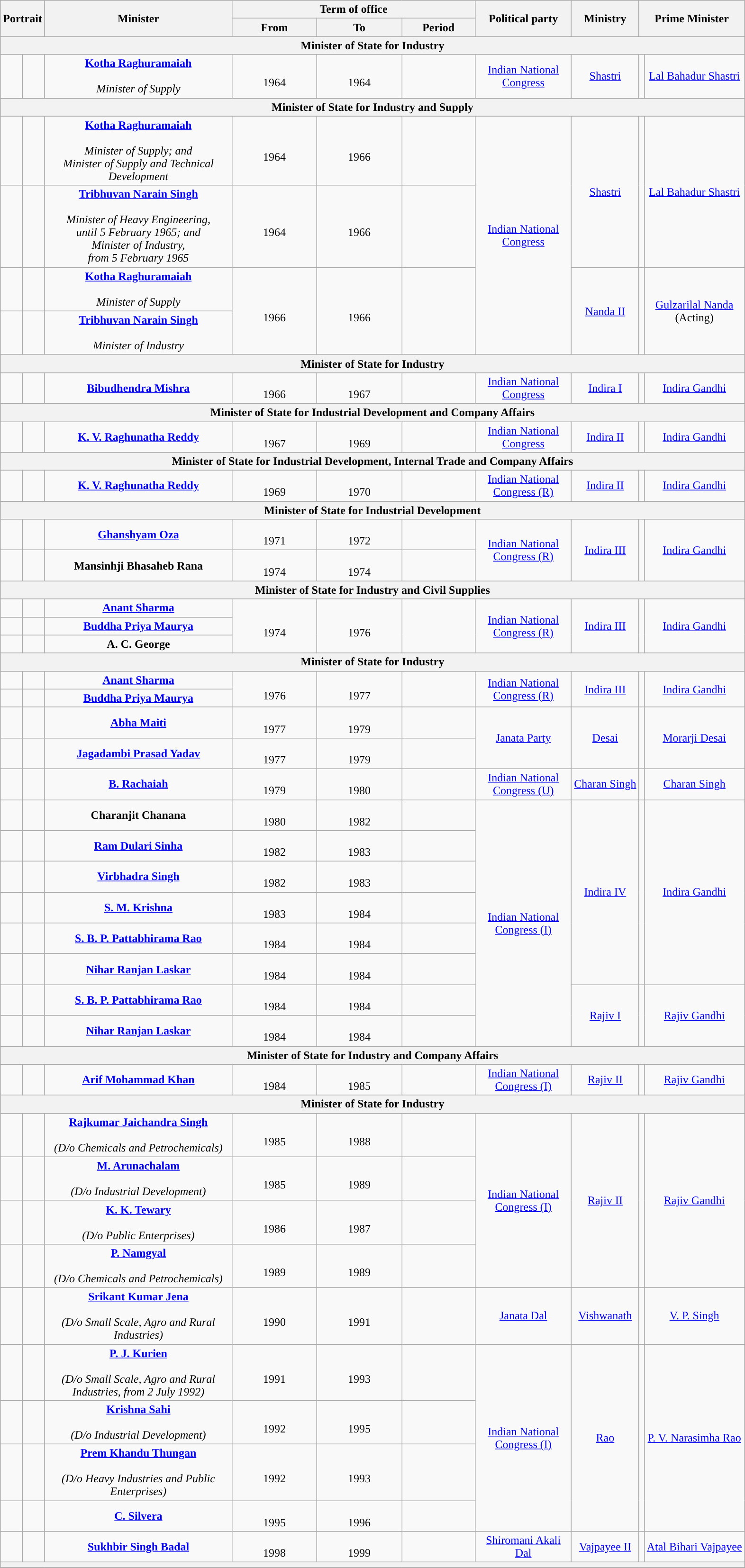<table class="wikitable" style="text-align:center">
<tr>
<th rowspan="2" colspan="2">Portrait</th>
<th rowspan="2" style="width:16em">Minister<br></th>
<th colspan="3">Term of office</th>
<th rowspan="2" style="width:8em">Political party</th>
<th rowspan="2">Ministry</th>
<th rowspan="2" colspan="2">Prime Minister</th>
</tr>
<tr>
<th style="width:7em">From</th>
<th style="width:7em">To</th>
<th style="width:6em">Period</th>
</tr>
<tr>
<th colspan="10">Minister of State for Industry</th>
</tr>
<tr>
<td></td>
<td></td>
<td><strong><a href='#'>Kotha Raghuramaiah</a></strong><br><br><em>Minister of Supply</em></td>
<td><br>1964</td>
<td><br>1964</td>
<td><strong></strong></td>
<td><a href='#'>Indian National Congress</a></td>
<td><a href='#'>Shastri</a></td>
<td></td>
<td><a href='#'>Lal Bahadur Shastri</a></td>
</tr>
<tr>
<th colspan="10">Minister of State for Industry and Supply</th>
</tr>
<tr>
<td></td>
<td></td>
<td><strong><a href='#'>Kotha Raghuramaiah</a></strong><br><br><em>Minister of Supply; and<br>Minister of Supply and Technical Development</em></td>
<td><br>1964</td>
<td><br>1966</td>
<td><strong></strong></td>
<td rowspan="4"><a href='#'>Indian National Congress</a></td>
<td rowspan="2"><a href='#'>Shastri</a></td>
<td rowspan="2"></td>
<td rowspan="2"><a href='#'>Lal Bahadur Shastri</a></td>
</tr>
<tr>
<td></td>
<td></td>
<td><strong><a href='#'>Tribhuvan Narain Singh</a></strong><br><br><em>Minister of Heavy Engineering,<br>until 5 February 1965; and<br>Minister of Industry,<br>from 5 February 1965</em></td>
<td><br>1964</td>
<td><br>1966</td>
<td><strong></strong></td>
</tr>
<tr>
<td></td>
<td></td>
<td><strong><a href='#'>Kotha Raghuramaiah</a></strong><br><br><em>Minister of Supply</em></td>
<td rowspan="2"><br>1966</td>
<td rowspan="2"><br>1966</td>
<td rowspan="2"><strong></strong></td>
<td rowspan="2"><a href='#'>Nanda II</a></td>
<td rowspan="2"></td>
<td rowspan="2"><a href='#'>Gulzarilal Nanda</a><br>(Acting)</td>
</tr>
<tr>
<td></td>
<td></td>
<td><strong><a href='#'>Tribhuvan Narain Singh</a></strong><br><br><em>Minister of Industry</em></td>
</tr>
<tr>
<th colspan="10">Minister of State for Industry</th>
</tr>
<tr>
<td></td>
<td></td>
<td><strong><a href='#'>Bibudhendra Mishra</a></strong><br></td>
<td><br>1966</td>
<td><br>1967</td>
<td><strong></strong></td>
<td><a href='#'>Indian National Congress</a></td>
<td><a href='#'>Indira I</a></td>
<td></td>
<td><a href='#'>Indira Gandhi</a></td>
</tr>
<tr>
<th colspan="10">Minister of State for Industrial Development and Company Affairs</th>
</tr>
<tr>
<td></td>
<td></td>
<td><strong><a href='#'>K. V. Raghunatha Reddy</a></strong><br></td>
<td><br>1967</td>
<td><br>1969</td>
<td><strong></strong></td>
<td><a href='#'>Indian National Congress</a></td>
<td><a href='#'>Indira II</a></td>
<td></td>
<td><a href='#'>Indira Gandhi</a></td>
</tr>
<tr>
<th colspan="10">Minister of State for Industrial Development, Internal Trade and Company Affairs</th>
</tr>
<tr>
<td></td>
<td></td>
<td><strong><a href='#'>K. V. Raghunatha Reddy</a></strong><br></td>
<td><br>1969</td>
<td><br>1970</td>
<td><strong></strong></td>
<td><a href='#'>Indian National Congress (R)</a></td>
<td><a href='#'>Indira II</a></td>
<td></td>
<td><a href='#'>Indira Gandhi</a></td>
</tr>
<tr>
<th colspan="10">Minister of State for Industrial Development</th>
</tr>
<tr>
<td></td>
<td></td>
<td><strong><a href='#'>Ghanshyam Oza</a></strong><br></td>
<td><br>1971</td>
<td><br>1972</td>
<td><strong></strong></td>
<td rowspan="2"><a href='#'>Indian National Congress (R)</a></td>
<td rowspan="2"><a href='#'>Indira III</a></td>
<td rowspan="2"></td>
<td rowspan="2"><a href='#'>Indira Gandhi</a></td>
</tr>
<tr>
<td></td>
<td></td>
<td><strong>Mansinhji Bhasaheb Rana</strong><br></td>
<td><br>1974</td>
<td><br>1974</td>
<td><strong></strong></td>
</tr>
<tr>
<th colspan="10">Minister of State for Industry and Civil Supplies</th>
</tr>
<tr>
<td></td>
<td></td>
<td><strong><a href='#'>Anant Sharma</a></strong><br></td>
<td rowspan="3"><br>1974</td>
<td rowspan="3"><br>1976</td>
<td rowspan="3"><strong></strong></td>
<td rowspan="3"><a href='#'>Indian National Congress (R)</a></td>
<td rowspan="3"><a href='#'>Indira III</a></td>
<td rowspan="3"></td>
<td rowspan="3"><a href='#'>Indira Gandhi</a></td>
</tr>
<tr>
<td></td>
<td></td>
<td><strong><a href='#'>Buddha Priya Maurya</a></strong><br></td>
</tr>
<tr>
<td></td>
<td></td>
<td><strong>A. C. George</strong><br></td>
</tr>
<tr>
<th colspan="10">Minister of State for Industry</th>
</tr>
<tr>
<td></td>
<td></td>
<td><strong><a href='#'>Anant Sharma</a></strong><br></td>
<td rowspan="2"><br>1976</td>
<td rowspan="2"><br>1977</td>
<td rowspan="2"><strong></strong></td>
<td rowspan="2"><a href='#'>Indian National Congress (R)</a></td>
<td rowspan="2"><a href='#'>Indira III</a></td>
<td rowspan="2"></td>
<td rowspan="2"><a href='#'>Indira Gandhi</a></td>
</tr>
<tr>
<td></td>
<td></td>
<td><strong><a href='#'>Buddha Priya Maurya</a></strong><br></td>
</tr>
<tr>
<td></td>
<td></td>
<td><strong><a href='#'>Abha Maiti</a></strong><br></td>
<td><br>1977</td>
<td><br>1979</td>
<td><strong></strong></td>
<td rowspan="2"><a href='#'>Janata Party</a></td>
<td rowspan="2"><a href='#'>Desai</a></td>
<td rowspan="2"></td>
<td rowspan="2"><a href='#'>Morarji Desai</a></td>
</tr>
<tr>
<td></td>
<td></td>
<td><strong><a href='#'>Jagadambi Prasad Yadav</a></strong><br></td>
<td><br>1977</td>
<td><br>1979</td>
<td><strong></strong></td>
</tr>
<tr>
<td style="background:"></td>
<td></td>
<td><strong><a href='#'>B. Rachaiah</a></strong><br></td>
<td><br>1979</td>
<td><br>1980</td>
<td><strong></strong></td>
<td><a href='#'>Indian National Congress (U)</a></td>
<td><a href='#'>Charan Singh</a></td>
<td></td>
<td><a href='#'>Charan Singh</a></td>
</tr>
<tr>
<td></td>
<td></td>
<td><strong>Charanjit Chanana</strong><br></td>
<td><br>1980</td>
<td><br>1982</td>
<td><strong></strong></td>
<td rowspan="8"><a href='#'>Indian National Congress (I)</a></td>
<td rowspan="6"><a href='#'>Indira IV</a></td>
<td rowspan="6"></td>
<td rowspan="6"><a href='#'>Indira Gandhi</a></td>
</tr>
<tr>
<td></td>
<td></td>
<td><strong><a href='#'>Ram Dulari Sinha</a></strong><br></td>
<td><br>1982</td>
<td><br>1983</td>
<td><strong></strong></td>
</tr>
<tr>
<td></td>
<td></td>
<td><strong><a href='#'>Virbhadra Singh</a></strong><br></td>
<td><br>1982</td>
<td><br>1983</td>
<td><strong></strong></td>
</tr>
<tr>
<td></td>
<td></td>
<td><strong><a href='#'>S. M. Krishna</a></strong><br></td>
<td><br>1983</td>
<td><br>1984</td>
<td><strong></strong></td>
</tr>
<tr>
<td></td>
<td></td>
<td><strong><a href='#'>S. B. P. Pattabhirama Rao</a></strong><br></td>
<td><br>1984</td>
<td><br>1984</td>
<td><strong></strong></td>
</tr>
<tr>
<td></td>
<td></td>
<td><strong><a href='#'>Nihar Ranjan Laskar</a></strong><br></td>
<td><br>1984</td>
<td><br>1984</td>
<td><strong></strong></td>
</tr>
<tr>
<td></td>
<td></td>
<td><strong><a href='#'>S. B. P. Pattabhirama Rao</a></strong><br></td>
<td><br>1984</td>
<td><br>1984</td>
<td><strong></strong></td>
<td rowspan="2"><a href='#'>Rajiv I</a></td>
<td rowspan="2"></td>
<td rowspan="2"><a href='#'>Rajiv Gandhi</a></td>
</tr>
<tr>
<td></td>
<td></td>
<td><strong><a href='#'>Nihar Ranjan Laskar</a></strong><br></td>
<td><br>1984</td>
<td><br>1984</td>
<td><strong></strong></td>
</tr>
<tr>
<th colspan="10">Minister of State for Industry and Company Affairs</th>
</tr>
<tr>
<td></td>
<td></td>
<td><strong><a href='#'>Arif Mohammad Khan</a></strong><br></td>
<td><br>1984</td>
<td><br>1985</td>
<td><strong></strong></td>
<td><a href='#'>Indian National Congress (I)</a></td>
<td><a href='#'>Rajiv II</a></td>
<td></td>
<td><a href='#'>Rajiv Gandhi</a></td>
</tr>
<tr>
<th colspan="10">Minister of State for Industry</th>
</tr>
<tr>
<td></td>
<td></td>
<td><strong><a href='#'>Rajkumar Jaichandra Singh</a></strong><br><br><em>(D/o Chemicals and Petrochemicals)</em></td>
<td><br>1985</td>
<td><br>1988</td>
<td><strong></strong></td>
<td rowspan="4"><a href='#'>Indian National Congress (I)</a></td>
<td rowspan="4"><a href='#'>Rajiv II</a></td>
<td rowspan="4"></td>
<td rowspan="4"><a href='#'>Rajiv Gandhi</a></td>
</tr>
<tr>
<td></td>
<td></td>
<td><strong><a href='#'>M. Arunachalam</a></strong><br><br><em>(D/o Industrial Development)</em></td>
<td><br>1985</td>
<td><br>1989</td>
</tr>
<tr>
<td></td>
<td></td>
<td><strong><a href='#'>K. K. Tewary</a></strong><br><br><em>(D/o Public Enterprises)</em></td>
<td><br>1986</td>
<td><br>1987</td>
<td><strong></strong></td>
</tr>
<tr>
<td></td>
<td></td>
<td><strong><a href='#'>P. Namgyal</a></strong><br><br><em>(D/o Chemicals and Petrochemicals)</em></td>
<td><br>1989</td>
<td><br>1989</td>
<td><strong></strong></td>
</tr>
<tr>
<td></td>
<td></td>
<td><strong><a href='#'>Srikant Kumar Jena</a></strong><br><br><em>(D/o Small Scale, Agro and Rural Industries)</em></td>
<td><br>1990</td>
<td><br>1991</td>
<td><strong></strong></td>
<td><a href='#'>Janata Dal</a></td>
<td><a href='#'>Vishwanath</a></td>
<td></td>
<td><a href='#'>V. P. Singh</a></td>
</tr>
<tr>
<td></td>
<td></td>
<td><strong><a href='#'>P. J. Kurien</a></strong><br><br><em>(D/o Small Scale, Agro and Rural Industries, from 2 July 1992)</em></td>
<td><br>1991</td>
<td><br>1993</td>
<td><strong></strong></td>
<td rowspan="4"><a href='#'>Indian National Congress (I)</a></td>
<td rowspan="4"><a href='#'>Rao</a></td>
<td rowspan="4"></td>
<td rowspan="4"><a href='#'>P. V. Narasimha Rao</a></td>
</tr>
<tr>
<td></td>
<td></td>
<td><strong><a href='#'>Krishna Sahi</a></strong><br><br><em>(D/o Industrial Development)</em></td>
<td><br>1992</td>
<td><br>1995</td>
<td><strong></strong></td>
</tr>
<tr>
<td></td>
<td></td>
<td><strong><a href='#'>Prem Khandu Thungan</a></strong><br><br><em>(D/o Heavy Industries and Public Enterprises)</em></td>
<td><br>1992</td>
<td><br>1993</td>
<td><strong></strong></td>
</tr>
<tr>
<td></td>
<td></td>
<td><strong><a href='#'>C. Silvera</a></strong><br></td>
<td><br>1995</td>
<td><br>1996</td>
<td><strong></strong></td>
</tr>
<tr>
<td></td>
<td></td>
<td><strong><a href='#'>Sukhbir Singh Badal</a></strong><br></td>
<td><br>1998</td>
<td><br>1999</td>
<td><strong></strong></td>
<td><a href='#'>Shiromani Akali Dal</a></td>
<td><a href='#'>Vajpayee II</a></td>
<td></td>
<td><a href='#'>Atal Bihari Vajpayee</a></td>
</tr>
<tr>
<th colspan="10"></th>
</tr>
<tr>
</tr>
</table>
